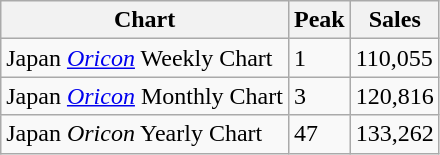<table class="wikitable sortable">
<tr>
<th>Chart</th>
<th>Peak</th>
<th>Sales</th>
</tr>
<tr>
<td>Japan <em><a href='#'>Oricon</a></em> Weekly Chart</td>
<td>1</td>
<td>110,055</td>
</tr>
<tr>
<td>Japan <em><a href='#'>Oricon</a></em> Monthly Chart</td>
<td>3</td>
<td>120,816</td>
</tr>
<tr>
<td>Japan <em>Oricon</em> Yearly Chart</td>
<td>47</td>
<td>133,262</td>
</tr>
</table>
